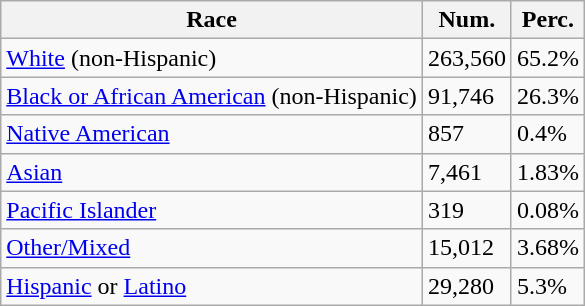<table class="wikitable">
<tr>
<th>Race</th>
<th>Num.</th>
<th>Perc.</th>
</tr>
<tr>
<td><a href='#'>White</a> (non-Hispanic)</td>
<td>263,560</td>
<td>65.2%</td>
</tr>
<tr>
<td><a href='#'>Black or African American</a> (non-Hispanic)</td>
<td>91,746</td>
<td>26.3%</td>
</tr>
<tr>
<td><a href='#'>Native American</a></td>
<td>857</td>
<td>0.4%</td>
</tr>
<tr>
<td><a href='#'>Asian</a></td>
<td>7,461</td>
<td>1.83%</td>
</tr>
<tr>
<td><a href='#'>Pacific Islander</a></td>
<td>319</td>
<td>0.08%</td>
</tr>
<tr>
<td><a href='#'>Other/Mixed</a></td>
<td>15,012</td>
<td>3.68%</td>
</tr>
<tr>
<td><a href='#'>Hispanic</a> or <a href='#'>Latino</a></td>
<td>29,280</td>
<td>5.3%</td>
</tr>
</table>
